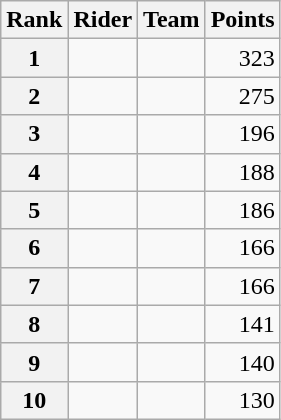<table class="wikitable">
<tr>
<th scope="col">Rank</th>
<th scope="col">Rider</th>
<th scope="col">Team</th>
<th scope="col">Points</th>
</tr>
<tr>
<th scope="row">1</th>
<td> </td>
<td></td>
<td style="text-align:right;">323</td>
</tr>
<tr>
<th scope="row">2</th>
<td></td>
<td></td>
<td style="text-align:right;">275</td>
</tr>
<tr>
<th scope="row">3</th>
<td></td>
<td></td>
<td style="text-align:right;">196</td>
</tr>
<tr>
<th scope="row">4</th>
<td></td>
<td></td>
<td style="text-align:right;">188</td>
</tr>
<tr>
<th scope="row">5</th>
<td></td>
<td></td>
<td style="text-align:right;">186</td>
</tr>
<tr>
<th scope="row">6</th>
<td></td>
<td></td>
<td style="text-align:right;">166</td>
</tr>
<tr>
<th scope="row">7</th>
<td></td>
<td></td>
<td style="text-align:right;">166</td>
</tr>
<tr>
<th scope="row">8</th>
<td></td>
<td></td>
<td style="text-align:right;">141</td>
</tr>
<tr>
<th scope="row">9</th>
<td></td>
<td></td>
<td style="text-align:right;">140</td>
</tr>
<tr>
<th scope="row">10</th>
<td></td>
<td></td>
<td style="text-align:right;">130</td>
</tr>
</table>
